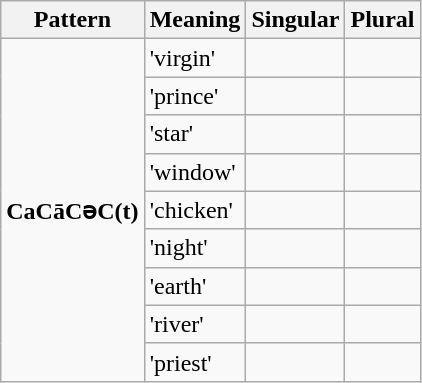<table class="wikitable">
<tr>
<th>Pattern</th>
<th>Meaning</th>
<th>Singular</th>
<th>Plural</th>
</tr>
<tr>
<td rowspan="9"><strong>CaCāCəC(t)</strong></td>
<td>'virgin'</td>
<td> </td>
<td> </td>
</tr>
<tr>
<td>'prince'</td>
<td> </td>
<td> </td>
</tr>
<tr>
<td>'star'</td>
<td> </td>
<td> </td>
</tr>
<tr>
<td>'window'</td>
<td> </td>
<td> </td>
</tr>
<tr>
<td>'chicken'</td>
<td> </td>
<td> </td>
</tr>
<tr>
<td>'night'</td>
<td> </td>
<td> </td>
</tr>
<tr>
<td>'earth'</td>
<td> </td>
<td> </td>
</tr>
<tr>
<td>'river'</td>
<td> </td>
<td> </td>
</tr>
<tr>
<td>'priest'</td>
<td> </td>
<td> </td>
</tr>
</table>
